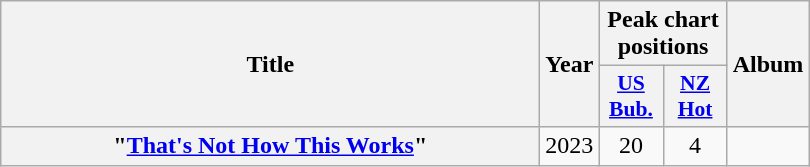<table class="wikitable plainrowheaders" style="text-align:center;">
<tr>
<th scope="col" rowspan="2" style="width:22em;">Title</th>
<th scope="col" rowspan="2">Year</th>
<th scope="col" colspan="2">Peak chart positions</th>
<th scope="col" rowspan="2">Album</th>
</tr>
<tr>
<th scope="col" style="width:2.5em;font-size:90%;"><a href='#'>US<br>Bub.</a><br></th>
<th scope="col" style="width:2.5em;font-size:90%;"><a href='#'>NZ<br> Hot</a><br></th>
</tr>
<tr>
<th scope="row">"<a href='#'>That's Not How This Works</a>"<br></th>
<td>2023</td>
<td>20</td>
<td>4</td>
<td></td>
</tr>
</table>
